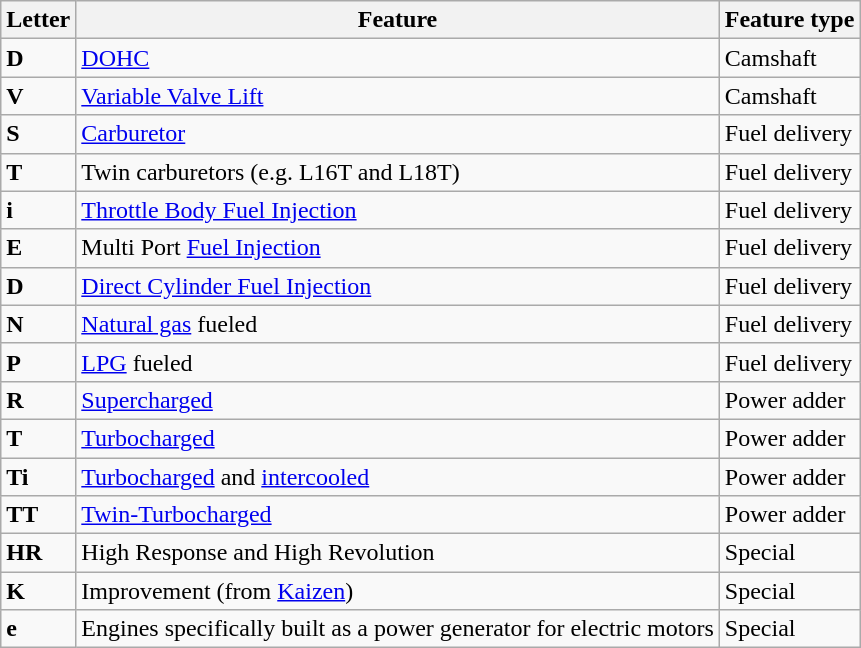<table class="wikitable">
<tr>
<th>Letter</th>
<th>Feature</th>
<th>Feature type</th>
</tr>
<tr>
<td><strong>D</strong></td>
<td style="text-align:left"><a href='#'>DOHC</a></td>
<td>Camshaft</td>
</tr>
<tr>
<td><strong>V</strong></td>
<td style="text-align:left"><a href='#'>Variable Valve Lift</a></td>
<td>Camshaft</td>
</tr>
<tr>
<td><strong>S</strong></td>
<td style="text-align:left"><a href='#'>Carburetor</a></td>
<td>Fuel delivery</td>
</tr>
<tr>
<td><strong>T</strong></td>
<td style="text-align:left">Twin carburetors (e.g. L16T and L18T)</td>
<td>Fuel delivery</td>
</tr>
<tr>
<td><strong>i</strong></td>
<td style="text-align:left"><a href='#'>Throttle Body Fuel Injection</a></td>
<td>Fuel delivery</td>
</tr>
<tr>
<td><strong>E</strong></td>
<td style="text-align:left">Multi Port <a href='#'>Fuel Injection</a></td>
<td>Fuel delivery</td>
</tr>
<tr>
<td><strong>D</strong></td>
<td style="text-align:left"><a href='#'>Direct Cylinder Fuel Injection</a></td>
<td>Fuel delivery</td>
</tr>
<tr>
<td><strong>N</strong></td>
<td style="text-align:left"><a href='#'>Natural gas</a> fueled</td>
<td>Fuel delivery</td>
</tr>
<tr>
<td><strong>P</strong></td>
<td style="text-align:left"><a href='#'>LPG</a> fueled</td>
<td>Fuel delivery</td>
</tr>
<tr>
<td><strong>R</strong></td>
<td style="text-align:left"><a href='#'>Supercharged</a></td>
<td>Power adder</td>
</tr>
<tr>
<td><strong>T</strong></td>
<td style="text-align:left"><a href='#'>Turbocharged</a></td>
<td>Power adder</td>
</tr>
<tr>
<td><strong>Ti</strong></td>
<td style="text-align:left"><a href='#'>Turbocharged</a> and <a href='#'>intercooled</a></td>
<td>Power adder</td>
</tr>
<tr>
<td><strong>TT</strong></td>
<td style="text-align:left"><a href='#'>Twin-Turbocharged</a></td>
<td>Power adder</td>
</tr>
<tr>
<td><strong>HR</strong></td>
<td style="text-align:left">High Response and High Revolution</td>
<td>Special</td>
</tr>
<tr>
<td><strong>K</strong></td>
<td style="text-align:left">Improvement (from <a href='#'>Kaizen</a>)</td>
<td>Special</td>
</tr>
<tr>
<td><strong>e</strong></td>
<td style="text-align:left">Engines specifically built as a power generator for electric motors</td>
<td>Special</td>
</tr>
</table>
